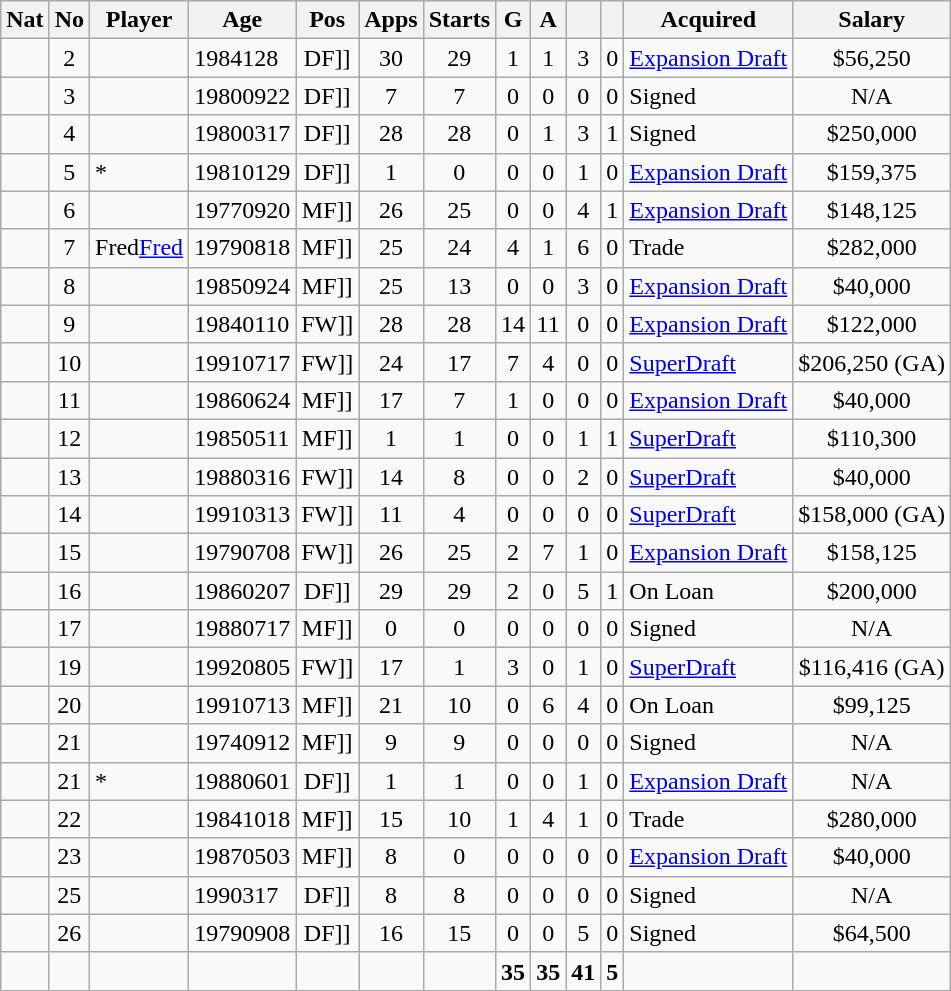<table class="wikitable sortable">
<tr>
<th>Nat</th>
<th>No</th>
<th>Player</th>
<th>Age</th>
<th>Pos</th>
<th>Apps</th>
<th>Starts</th>
<th>G</th>
<th>A</th>
<th></th>
<th></th>
<th>Acquired</th>
<th>Salary</th>
</tr>
<tr align=center>
<td></td>
<td>2</td>
<td align=left></td>
<td align=left><span>1984128</span></td>
<td [[>DF]]</td>
<td>30</td>
<td>29</td>
<td>1</td>
<td>1</td>
<td>3</td>
<td>0</td>
<td align=left><a href='#'>Expansion Draft</a></td>
<td>$56,250</td>
</tr>
<tr align=center>
<td></td>
<td>3</td>
<td align=left></td>
<td align=left><span>19800922</span></td>
<td [[>DF]]</td>
<td>7</td>
<td>7</td>
<td>0</td>
<td>0</td>
<td>0</td>
<td>0</td>
<td align=left>Signed</td>
<td>N/A</td>
</tr>
<tr align=center>
<td></td>
<td>4</td>
<td align=left></td>
<td align=left><span>19800317</span></td>
<td [[>DF]]</td>
<td>28</td>
<td>28</td>
<td>0</td>
<td>1</td>
<td>3</td>
<td>1</td>
<td align=left>Signed</td>
<td>$250,000</td>
</tr>
<tr align=center>
<td></td>
<td>5</td>
<td align=left>*</td>
<td align=left><span>19810129</span></td>
<td [[>DF]]</td>
<td>1</td>
<td>0</td>
<td>0</td>
<td>0</td>
<td>1</td>
<td>0</td>
<td align=left><a href='#'>Expansion Draft</a></td>
<td>$159,375</td>
</tr>
<tr align=center>
<td></td>
<td>6</td>
<td align=left></td>
<td align=left><span>19770920</span></td>
<td [[>MF]]</td>
<td>26</td>
<td>25</td>
<td>0</td>
<td>0</td>
<td>4</td>
<td>1</td>
<td align=left><a href='#'>Expansion Draft</a></td>
<td>$148,125</td>
</tr>
<tr align=center>
<td></td>
<td>7</td>
<td align=left><span>Fred</span><a href='#'>Fred</a></td>
<td align=left><span>19790818</span></td>
<td [[>MF]]</td>
<td>25</td>
<td>24</td>
<td>4</td>
<td>1</td>
<td>6</td>
<td>0</td>
<td align=left>Trade</td>
<td>$282,000</td>
</tr>
<tr align=center>
<td></td>
<td>8</td>
<td align=left></td>
<td align=left><span>19850924</span></td>
<td [[>MF]]</td>
<td>25</td>
<td>13</td>
<td>0</td>
<td>0</td>
<td>3</td>
<td>0</td>
<td align=left><a href='#'>Expansion Draft</a></td>
<td>$40,000</td>
</tr>
<tr align=center>
<td></td>
<td>9</td>
<td align=left></td>
<td align=left><span>19840110</span></td>
<td [[>FW]]</td>
<td>28</td>
<td>28</td>
<td>14</td>
<td>11</td>
<td>0</td>
<td>0</td>
<td align=left><a href='#'>Expansion Draft</a></td>
<td>$122,000</td>
</tr>
<tr align=center>
<td></td>
<td>10</td>
<td align=left></td>
<td align=left><span>19910717</span></td>
<td [[>FW]]</td>
<td>24</td>
<td>17</td>
<td>7</td>
<td>4</td>
<td>0</td>
<td>0</td>
<td align=left><a href='#'>SuperDraft</a></td>
<td>$206,250 (GA)</td>
</tr>
<tr align=center>
<td></td>
<td>11</td>
<td align=left></td>
<td align=left><span>19860624</span></td>
<td [[>MF]]</td>
<td>17</td>
<td>7</td>
<td>1</td>
<td>0</td>
<td>0</td>
<td>0</td>
<td align=left><a href='#'>Expansion Draft</a></td>
<td>$40,000</td>
</tr>
<tr align=center>
<td></td>
<td>12</td>
<td align=left></td>
<td align=left><span>19850511</span></td>
<td [[>MF]]</td>
<td>1</td>
<td>1</td>
<td>0</td>
<td>0</td>
<td>1</td>
<td>1</td>
<td align=left><a href='#'>SuperDraft</a></td>
<td>$110,300</td>
</tr>
<tr align=center>
<td></td>
<td>13</td>
<td align=left></td>
<td align=left><span>19880316</span></td>
<td [[>FW]]</td>
<td>14</td>
<td>8</td>
<td>0</td>
<td>0</td>
<td>2</td>
<td>0</td>
<td align=left><a href='#'>SuperDraft</a></td>
<td>$40,000</td>
</tr>
<tr align=center>
<td></td>
<td>14</td>
<td align=left></td>
<td align=left><span>19910313</span></td>
<td [[>FW]]</td>
<td>11</td>
<td>4</td>
<td>0</td>
<td>0</td>
<td>0</td>
<td>0</td>
<td align=left><a href='#'>SuperDraft</a></td>
<td>$158,000 (GA)</td>
</tr>
<tr align=center>
<td></td>
<td>15</td>
<td align=left></td>
<td align=left><span>19790708</span></td>
<td [[>FW]]</td>
<td>26</td>
<td>25</td>
<td>2</td>
<td>7</td>
<td>1</td>
<td>0</td>
<td align=left><a href='#'>Expansion Draft</a></td>
<td>$158,125</td>
</tr>
<tr align=center>
<td></td>
<td>16</td>
<td align=left></td>
<td align=left><span>19860207</span></td>
<td [[>DF]]</td>
<td>29</td>
<td>29</td>
<td>2</td>
<td>0</td>
<td>5</td>
<td>1</td>
<td align=left>On Loan</td>
<td>$200,000</td>
</tr>
<tr align=center>
<td></td>
<td>17</td>
<td align=left></td>
<td align=left><span>19880717</span></td>
<td [[>MF]]</td>
<td>0</td>
<td>0</td>
<td>0</td>
<td>0</td>
<td>0</td>
<td>0</td>
<td align=left>Signed</td>
<td>N/A</td>
</tr>
<tr align=center>
<td></td>
<td>19</td>
<td align=left></td>
<td align=left><span>19920805</span></td>
<td [[>FW]]</td>
<td>17</td>
<td>1</td>
<td>3</td>
<td>0</td>
<td>1</td>
<td>0</td>
<td align=left><a href='#'>SuperDraft</a></td>
<td>$116,416 (GA)</td>
</tr>
<tr align=center>
<td></td>
<td>20</td>
<td align=left></td>
<td align=left><span>19910713</span></td>
<td [[>MF]]</td>
<td>21</td>
<td>10</td>
<td>0</td>
<td>6</td>
<td>4</td>
<td>0</td>
<td align=left>On Loan</td>
<td>$99,125</td>
</tr>
<tr align=center>
<td></td>
<td>21</td>
<td align=left></td>
<td align=left><span>19740912</span></td>
<td [[>MF]]</td>
<td>9</td>
<td>9</td>
<td>0</td>
<td>0</td>
<td>0</td>
<td>0</td>
<td align=left>Signed</td>
<td>N/A</td>
</tr>
<tr align=center>
<td></td>
<td>21</td>
<td align=left>*</td>
<td align=left><span>19880601</span></td>
<td [[>DF]]</td>
<td>1</td>
<td>1</td>
<td>0</td>
<td>0</td>
<td>1</td>
<td>0</td>
<td align=left><a href='#'>Expansion Draft</a></td>
<td>N/A</td>
</tr>
<tr align=center>
<td></td>
<td>22</td>
<td align=left></td>
<td align=left><span>19841018</span></td>
<td [[>MF]]</td>
<td>15</td>
<td>10</td>
<td>1</td>
<td>4</td>
<td>1</td>
<td>0</td>
<td align=left>Trade</td>
<td>$280,000</td>
</tr>
<tr align=center>
<td></td>
<td>23</td>
<td align=left></td>
<td align=left><span>19870503</span></td>
<td [[>MF]]</td>
<td>8</td>
<td>0</td>
<td>0</td>
<td>0</td>
<td>0</td>
<td>0</td>
<td align=left><a href='#'>Expansion Draft</a></td>
<td>$40,000</td>
</tr>
<tr align=center>
<td></td>
<td>25</td>
<td align=left></td>
<td align=left><span>1990317</span></td>
<td [[>DF]]</td>
<td>8</td>
<td>8</td>
<td>0</td>
<td>0</td>
<td>0</td>
<td>0</td>
<td align=left>Signed</td>
<td>N/A</td>
</tr>
<tr align=center>
<td></td>
<td>26</td>
<td align=left></td>
<td align=left><span>19790908</span></td>
<td [[>DF]]</td>
<td>16</td>
<td>15</td>
<td>0</td>
<td>0</td>
<td>5</td>
<td>0</td>
<td align=left>Signed</td>
<td>$64,500</td>
</tr>
<tr style="text-align:center;" class="sortbottom">
<td></td>
<td></td>
<td></td>
<td></td>
<td></td>
<td></td>
<td></td>
<td><strong>35</strong></td>
<td><strong>35</strong></td>
<td><strong>41</strong></td>
<td><strong>5</strong></td>
<td></td>
<td></td>
</tr>
</table>
